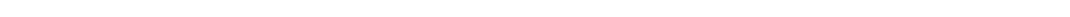<table style="width:88%; text-align:center;">
<tr style="color:white;">
<td style="background:"><strong>6</strong></td>
<td style="background:"><strong>8</strong></td>
<td style="background:"><strong>18</strong></td>
</tr>
</table>
